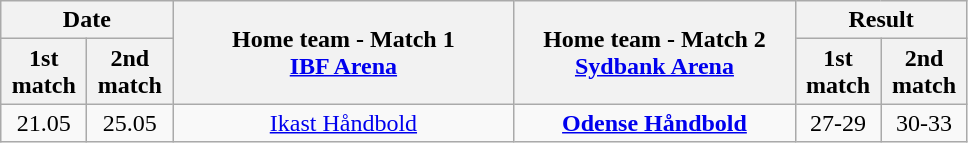<table class="wikitable" style="text-align:center; margin-left:1em;">
<tr>
<th colspan="2">Date</th>
<th rowspan="2" style="width:220px;">Home team - Match 1<br><a href='#'>IBF Arena</a></th>
<th rowspan="2" style="width:180px;">Home team - Match 2<br><a href='#'>Sydbank Arena</a></th>
<th colspan="2">Result</th>
</tr>
<tr>
<th style="width:50px;">1st match</th>
<th style="width:50px;">2nd match</th>
<th style="width:50px;">1st match</th>
<th style="width:50px;">2nd match</th>
</tr>
<tr>
<td>21.05</td>
<td>25.05</td>
<td><a href='#'>Ikast Håndbold</a></td>
<td><strong><a href='#'>Odense Håndbold</a></strong></td>
<td>27-29</td>
<td>30-33</td>
</tr>
</table>
